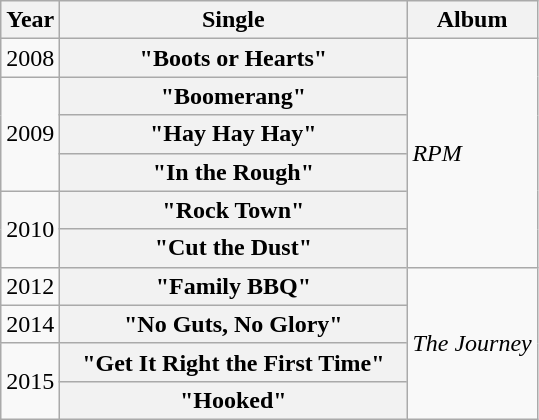<table class="wikitable plainrowheaders">
<tr>
<th>Year</th>
<th style="width:14em;">Single</th>
<th>Album</th>
</tr>
<tr>
<td>2008</td>
<th scope="row">"Boots or Hearts"</th>
<td rowspan="6"><em>RPM</em></td>
</tr>
<tr>
<td rowspan="3">2009</td>
<th scope="row">"Boomerang"</th>
</tr>
<tr>
<th scope="row">"Hay Hay Hay"</th>
</tr>
<tr>
<th scope="row">"In the Rough"</th>
</tr>
<tr>
<td rowspan="2">2010</td>
<th scope="row">"Rock Town"</th>
</tr>
<tr>
<th scope="row">"Cut the Dust"</th>
</tr>
<tr>
<td>2012</td>
<th scope="row">"Family BBQ"</th>
<td rowspan="4"><em>The Journey</em></td>
</tr>
<tr>
<td>2014</td>
<th scope="row">"No Guts, No Glory"</th>
</tr>
<tr>
<td rowspan="2">2015</td>
<th scope="row">"Get It Right the First Time"</th>
</tr>
<tr>
<th scope="row">"Hooked"</th>
</tr>
</table>
